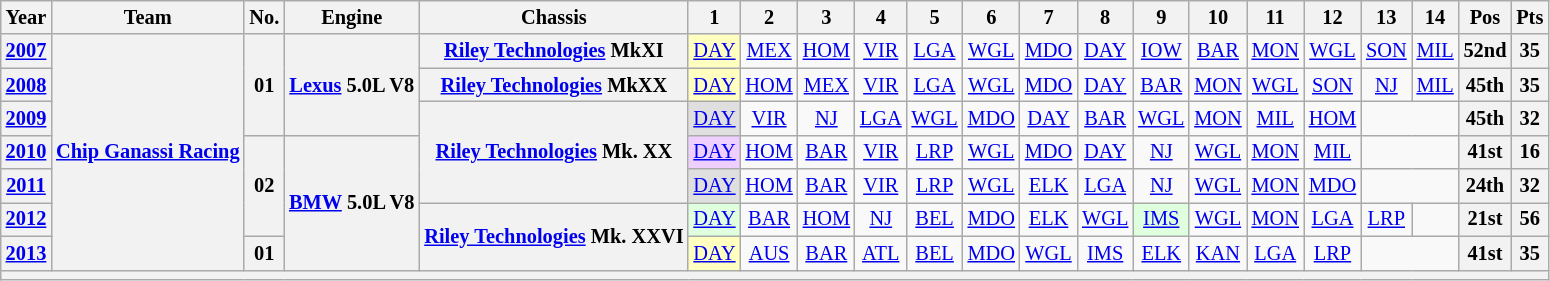<table class="wikitable" style="text-align:center; font-size:85%">
<tr>
<th>Year</th>
<th>Team</th>
<th>No.</th>
<th>Engine</th>
<th>Chassis</th>
<th>1</th>
<th>2</th>
<th>3</th>
<th>4</th>
<th>5</th>
<th>6</th>
<th>7</th>
<th>8</th>
<th>9</th>
<th>10</th>
<th>11</th>
<th>12</th>
<th>13</th>
<th>14</th>
<th>Pos</th>
<th>Pts</th>
</tr>
<tr>
<th><a href='#'>2007</a></th>
<th rowspan=7 nowrap><a href='#'>Chip Ganassi Racing</a></th>
<th rowspan=3>01</th>
<th rowspan=3 nowrap><a href='#'>Lexus</a> 5.0L V8</th>
<th nowrap><a href='#'>Riley Technologies</a> MkXI</th>
<td style="background:#ffffbf;"><a href='#'>DAY</a><br></td>
<td><a href='#'>MEX</a></td>
<td><a href='#'>HOM</a></td>
<td><a href='#'>VIR</a></td>
<td><a href='#'>LGA</a></td>
<td><a href='#'>WGL</a></td>
<td><a href='#'>MDO</a></td>
<td><a href='#'>DAY</a></td>
<td><a href='#'>IOW</a></td>
<td><a href='#'>BAR</a></td>
<td><a href='#'>MON</a></td>
<td><a href='#'>WGL</a></td>
<td><a href='#'>SON</a></td>
<td><a href='#'>MIL</a></td>
<th>52nd</th>
<th>35</th>
</tr>
<tr>
<th><a href='#'>2008</a></th>
<th nowrap><a href='#'>Riley Technologies</a> MkXX</th>
<td style="background:#ffffbf;"><a href='#'>DAY</a><br></td>
<td><a href='#'>HOM</a></td>
<td><a href='#'>MEX</a></td>
<td><a href='#'>VIR</a></td>
<td><a href='#'>LGA</a></td>
<td><a href='#'>WGL</a></td>
<td><a href='#'>MDO</a></td>
<td><a href='#'>DAY</a></td>
<td><a href='#'>BAR</a></td>
<td><a href='#'>MON</a></td>
<td><a href='#'>WGL</a></td>
<td><a href='#'>SON</a></td>
<td><a href='#'>NJ</a></td>
<td><a href='#'>MIL</a></td>
<th>45th</th>
<th>35</th>
</tr>
<tr>
<th><a href='#'>2009</a></th>
<th rowspan=3 nowrap><a href='#'>Riley Technologies</a> Mk. XX</th>
<td style="background:#dfdfdf;"><a href='#'>DAY</a><br></td>
<td><a href='#'>VIR</a></td>
<td><a href='#'>NJ</a></td>
<td><a href='#'>LGA</a></td>
<td><a href='#'>WGL</a></td>
<td><a href='#'>MDO</a></td>
<td><a href='#'>DAY</a></td>
<td><a href='#'>BAR</a></td>
<td><a href='#'>WGL</a></td>
<td><a href='#'>MON</a></td>
<td><a href='#'>MIL</a></td>
<td><a href='#'>HOM</a></td>
<td colspan=2></td>
<th>45th</th>
<th>32</th>
</tr>
<tr>
<th><a href='#'>2010</a></th>
<th rowspan=3>02</th>
<th rowspan=4 nowrap><a href='#'>BMW</a> 5.0L V8</th>
<td style="background:#efcfff;"><a href='#'>DAY</a><br></td>
<td><a href='#'>HOM</a></td>
<td><a href='#'>BAR</a></td>
<td><a href='#'>VIR</a></td>
<td><a href='#'>LRP</a></td>
<td><a href='#'>WGL</a></td>
<td><a href='#'>MDO</a></td>
<td><a href='#'>DAY</a></td>
<td><a href='#'>NJ</a></td>
<td><a href='#'>WGL</a></td>
<td><a href='#'>MON</a></td>
<td><a href='#'>MIL</a></td>
<td colspan=2></td>
<th>41st</th>
<th>16</th>
</tr>
<tr>
<th><a href='#'>2011</a></th>
<td style="background:#dfdfdf;"><a href='#'>DAY</a><br></td>
<td><a href='#'>HOM</a></td>
<td><a href='#'>BAR</a></td>
<td><a href='#'>VIR</a></td>
<td><a href='#'>LRP</a></td>
<td><a href='#'>WGL</a></td>
<td><a href='#'>ELK</a></td>
<td><a href='#'>LGA</a></td>
<td><a href='#'>NJ</a></td>
<td><a href='#'>WGL</a></td>
<td><a href='#'>MON</a></td>
<td><a href='#'>MDO</a></td>
<td colspan=2></td>
<th>24th</th>
<th>32</th>
</tr>
<tr>
<th><a href='#'>2012</a></th>
<th rowspan=2 nowrap><a href='#'>Riley Technologies</a> Mk. XXVI</th>
<td style="background:#dfffdf;"><a href='#'>DAY</a><br></td>
<td><a href='#'>BAR</a></td>
<td><a href='#'>HOM</a></td>
<td><a href='#'>NJ</a></td>
<td><a href='#'>BEL</a></td>
<td><a href='#'>MDO</a></td>
<td><a href='#'>ELK</a></td>
<td><a href='#'>WGL</a></td>
<td style="background:#dfffdf;"><a href='#'>IMS</a><br></td>
<td><a href='#'>WGL</a></td>
<td><a href='#'>MON</a></td>
<td><a href='#'>LGA</a></td>
<td><a href='#'>LRP</a></td>
<td></td>
<th>21st</th>
<th>56</th>
</tr>
<tr>
<th><a href='#'>2013</a></th>
<th>01</th>
<td style="background:#ffffbf;"><a href='#'>DAY</a><br></td>
<td><a href='#'>AUS</a></td>
<td><a href='#'>BAR</a></td>
<td><a href='#'>ATL</a></td>
<td><a href='#'>BEL</a></td>
<td><a href='#'>MDO</a></td>
<td><a href='#'>WGL</a></td>
<td><a href='#'>IMS</a></td>
<td><a href='#'>ELK</a></td>
<td><a href='#'>KAN</a></td>
<td><a href='#'>LGA</a></td>
<td><a href='#'>LRP</a></td>
<td colspan=2></td>
<th>41st</th>
<th>35</th>
</tr>
<tr>
<th colspan="21"></th>
</tr>
</table>
